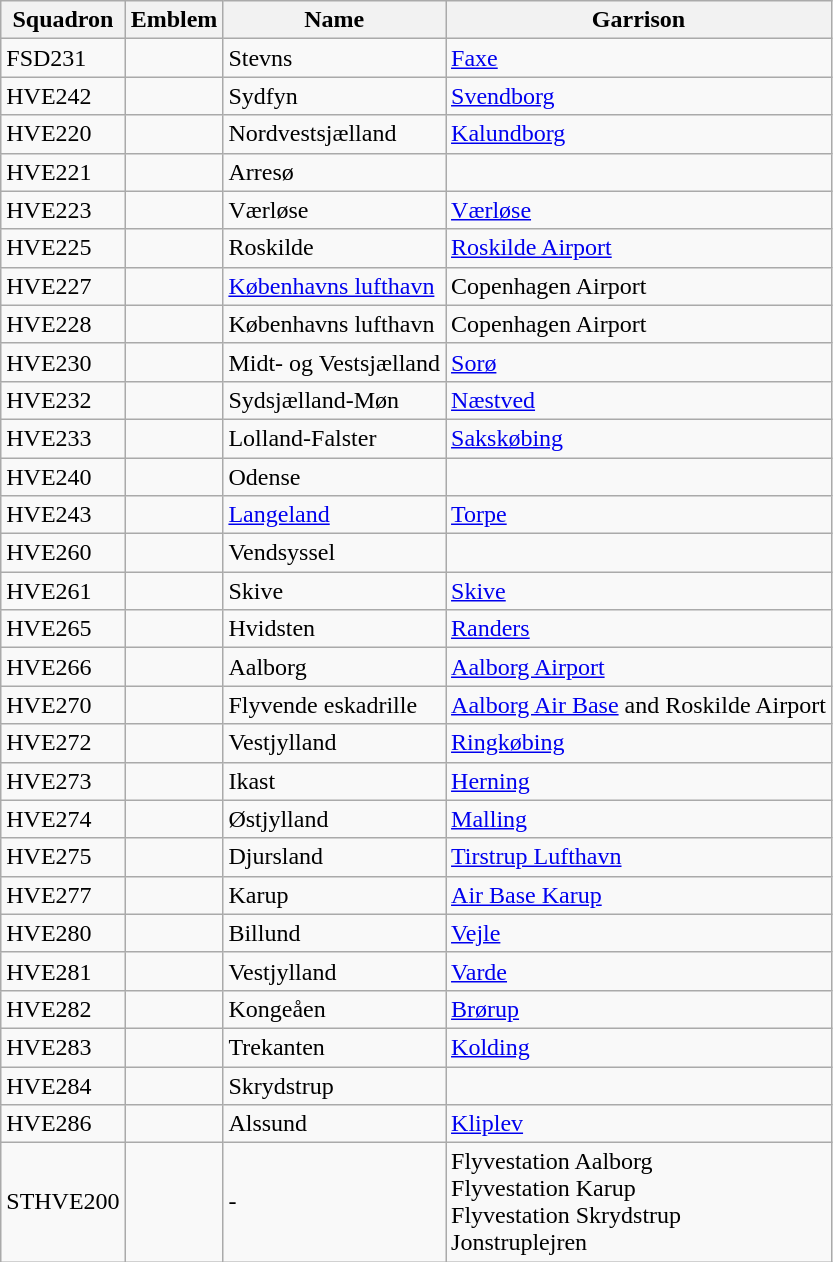<table class="wikitable sortable">
<tr>
<th>Squadron</th>
<th>Emblem</th>
<th>Name</th>
<th>Garrison</th>
</tr>
<tr>
<td>FSD231</td>
<td></td>
<td>Stevns</td>
<td><a href='#'>Faxe</a></td>
</tr>
<tr>
<td>HVE242</td>
<td></td>
<td>Sydfyn</td>
<td><a href='#'>Svendborg</a></td>
</tr>
<tr>
<td>HVE220</td>
<td></td>
<td>Nordvestsjælland</td>
<td><a href='#'>Kalundborg</a></td>
</tr>
<tr>
<td>HVE221</td>
<td></td>
<td>Arresø</td>
<td></td>
</tr>
<tr>
<td>HVE223</td>
<td></td>
<td>Værløse</td>
<td><a href='#'>Værløse</a></td>
</tr>
<tr>
<td>HVE225</td>
<td></td>
<td>Roskilde</td>
<td><a href='#'>Roskilde Airport</a></td>
</tr>
<tr>
<td>HVE227</td>
<td></td>
<td><a href='#'>Københavns lufthavn</a></td>
<td>Copenhagen Airport</td>
</tr>
<tr>
<td>HVE228</td>
<td></td>
<td>Københavns lufthavn</td>
<td>Copenhagen Airport</td>
</tr>
<tr>
<td>HVE230</td>
<td></td>
<td>Midt- og Vestsjælland</td>
<td><a href='#'>Sorø</a></td>
</tr>
<tr>
<td>HVE232</td>
<td></td>
<td>Sydsjælland-Møn</td>
<td><a href='#'>Næstved</a></td>
</tr>
<tr>
<td>HVE233</td>
<td></td>
<td>Lolland-Falster</td>
<td><a href='#'>Sakskøbing</a></td>
</tr>
<tr>
<td>HVE240</td>
<td></td>
<td>Odense</td>
<td></td>
</tr>
<tr>
<td>HVE243</td>
<td></td>
<td><a href='#'>Langeland</a></td>
<td><a href='#'>Torpe</a></td>
</tr>
<tr>
<td>HVE260</td>
<td></td>
<td>Vendsyssel</td>
<td></td>
</tr>
<tr>
<td>HVE261</td>
<td></td>
<td>Skive</td>
<td><a href='#'>Skive</a></td>
</tr>
<tr>
<td>HVE265</td>
<td></td>
<td>Hvidsten</td>
<td><a href='#'>Randers</a></td>
</tr>
<tr>
<td>HVE266</td>
<td></td>
<td>Aalborg</td>
<td><a href='#'>Aalborg Airport</a></td>
</tr>
<tr>
<td>HVE270</td>
<td></td>
<td>Flyvende eskadrille</td>
<td><a href='#'>Aalborg Air Base</a> and Roskilde Airport</td>
</tr>
<tr>
<td>HVE272</td>
<td></td>
<td>Vestjylland</td>
<td><a href='#'>Ringkøbing</a></td>
</tr>
<tr>
<td>HVE273</td>
<td></td>
<td>Ikast</td>
<td><a href='#'>Herning</a></td>
</tr>
<tr>
<td>HVE274</td>
<td></td>
<td>Østjylland</td>
<td><a href='#'>Malling</a></td>
</tr>
<tr>
<td>HVE275</td>
<td></td>
<td>Djursland</td>
<td><a href='#'>Tirstrup Lufthavn</a></td>
</tr>
<tr>
<td>HVE277</td>
<td></td>
<td>Karup</td>
<td><a href='#'>Air Base Karup</a></td>
</tr>
<tr>
<td>HVE280</td>
<td></td>
<td>Billund</td>
<td><a href='#'>Vejle</a></td>
</tr>
<tr>
<td>HVE281</td>
<td></td>
<td>Vestjylland</td>
<td><a href='#'>Varde</a></td>
</tr>
<tr>
<td>HVE282</td>
<td></td>
<td>Kongeåen</td>
<td><a href='#'>Brørup</a></td>
</tr>
<tr>
<td>HVE283</td>
<td></td>
<td>Trekanten</td>
<td><a href='#'>Kolding</a></td>
</tr>
<tr>
<td>HVE284</td>
<td></td>
<td>Skrydstrup</td>
<td></td>
</tr>
<tr>
<td>HVE286</td>
<td></td>
<td>Alssund</td>
<td><a href='#'>Kliplev</a></td>
</tr>
<tr>
<td>STHVE200</td>
<td></td>
<td>-</td>
<td>Flyvestation Aalborg<br>Flyvestation Karup<br>Flyvestation Skrydstrup<br>Jonstruplejren</td>
</tr>
</table>
